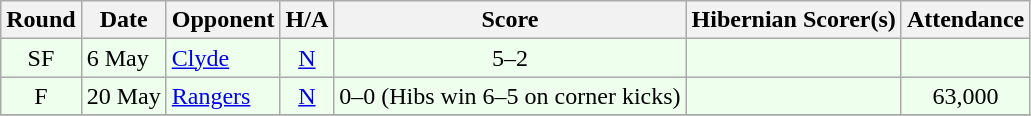<table class="wikitable" style="text-align:center">
<tr>
<th>Round</th>
<th>Date</th>
<th>Opponent</th>
<th>H/A</th>
<th>Score</th>
<th>Hibernian Scorer(s)</th>
<th>Attendance</th>
</tr>
<tr bgcolor=#EEFFEE>
<td>SF</td>
<td align=left>6 May</td>
<td align=left><a href='#'>Clyde</a></td>
<td><a href='#'>N</a></td>
<td>5–2</td>
<td align=left></td>
<td></td>
</tr>
<tr bgcolor=#EEFFEE>
<td>F</td>
<td align=left>20 May</td>
<td align=left><a href='#'>Rangers</a></td>
<td><a href='#'>N</a></td>
<td>0–0 (Hibs win 6–5 on corner kicks)</td>
<td align=left></td>
<td>63,000</td>
</tr>
<tr>
</tr>
</table>
